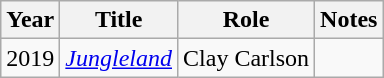<table class="wikitable sortable">
<tr>
<th>Year</th>
<th>Title</th>
<th>Role</th>
<th>Notes</th>
</tr>
<tr>
<td>2019</td>
<td><em><a href='#'>Jungleland</a></em></td>
<td>Clay Carlson</td>
<td></td>
</tr>
</table>
